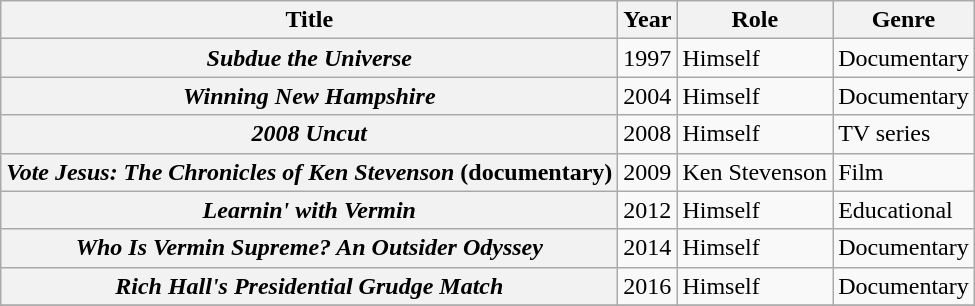<table class="wikitable sortable plainrowheaders">
<tr>
<th scope="col">Title</th>
<th scope="col">Year</th>
<th scope="col">Role</th>
<th scope="col">Genre</th>
</tr>
<tr>
<th scope="row"><em>Subdue the Universe</em></th>
<td style="text-align:center;">1997</td>
<td>Himself</td>
<td>Documentary</td>
</tr>
<tr>
<th scope="row"><em>Winning New Hampshire</em></th>
<td style="text-align:center;">2004</td>
<td>Himself</td>
<td>Documentary</td>
</tr>
<tr>
<th scope="row"><em>2008 Uncut</em></th>
<td style="text-align:center;">2008</td>
<td>Himself</td>
<td>TV series</td>
</tr>
<tr>
<th scope="row"><em>Vote Jesus: The Chronicles of Ken Stevenson</em> (documentary)</th>
<td style="text-align:center;">2009</td>
<td>Ken Stevenson</td>
<td>Film</td>
</tr>
<tr>
<th scope="row"><em>Learnin' with Vermin</em></th>
<td style="text-align:center;">2012</td>
<td>Himself</td>
<td>Educational</td>
</tr>
<tr>
<th scope="row"><em>Who Is Vermin Supreme? An Outsider Odyssey</em></th>
<td style="text-align:center;">2014</td>
<td>Himself</td>
<td>Documentary</td>
</tr>
<tr>
<th scope="row"><em>Rich Hall's Presidential Grudge Match</em></th>
<td style="text-align:center;">2016</td>
<td>Himself</td>
<td>Documentary</td>
</tr>
<tr>
</tr>
</table>
